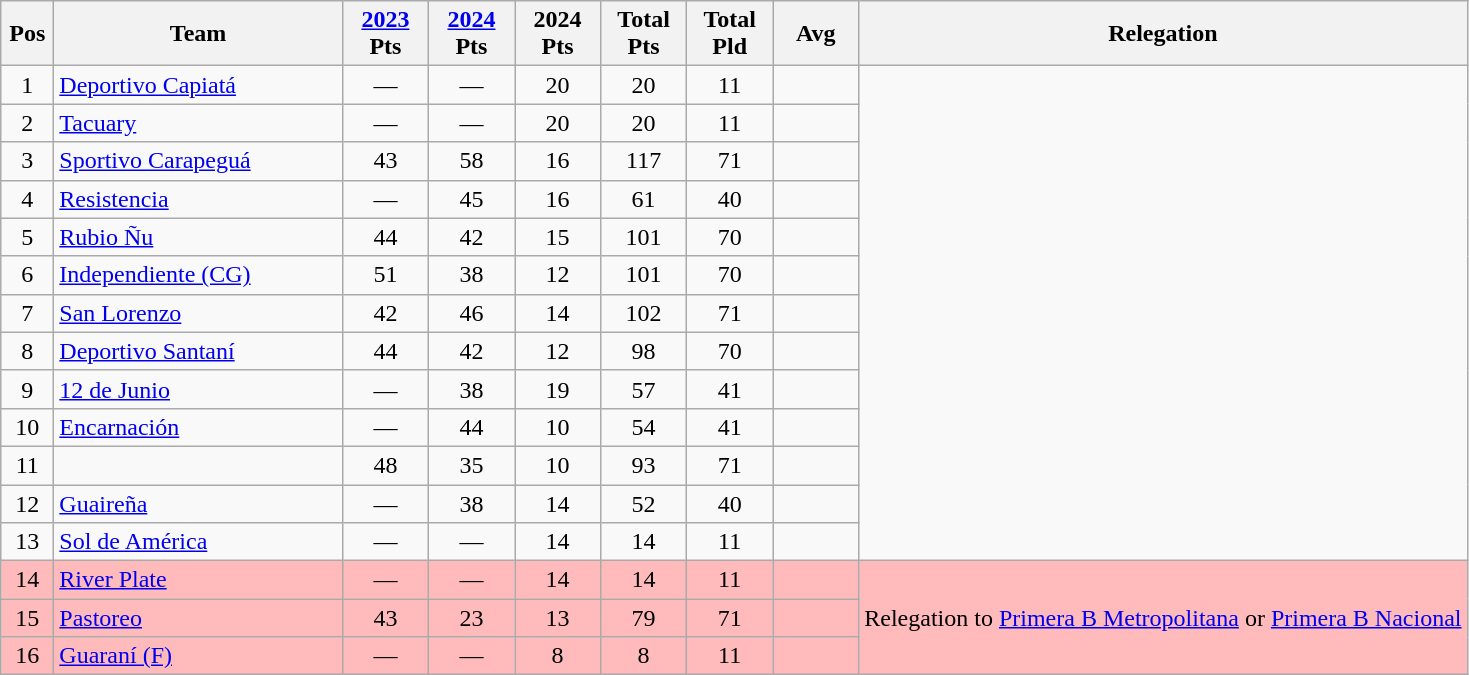<table class="wikitable" style="text-align:center">
<tr>
<th width=28>Pos<br></th>
<th width=185>Team<br></th>
<th width=50><a href='#'>2023</a><br>Pts</th>
<th width=50><a href='#'>2024</a><br>Pts</th>
<th width=50>2024<br>Pts</th>
<th width=50>Total<br>Pts</th>
<th width=50>Total<br>Pld</th>
<th width=50>Avg</th>
<th>Relegation</th>
</tr>
<tr>
<td>1</td>
<td align="left"><a href='#'>Deportivo Capiatá</a></td>
<td>—</td>
<td>—</td>
<td>20</td>
<td>20</td>
<td>11</td>
<td><strong></strong></td>
<td rowspan=13></td>
</tr>
<tr>
<td>2</td>
<td align="left"><a href='#'>Tacuary</a></td>
<td>—</td>
<td>—</td>
<td>20</td>
<td>20</td>
<td>11</td>
<td><strong></strong></td>
</tr>
<tr>
<td>3</td>
<td align="left"><a href='#'>Sportivo Carapeguá</a></td>
<td>43</td>
<td>58</td>
<td>16</td>
<td>117</td>
<td>71</td>
<td><strong></strong></td>
</tr>
<tr>
<td>4</td>
<td align="left"><a href='#'>Resistencia</a></td>
<td>—</td>
<td>45</td>
<td>16</td>
<td>61</td>
<td>40</td>
<td><strong></strong></td>
</tr>
<tr>
<td>5</td>
<td align="left"><a href='#'>Rubio Ñu</a></td>
<td>44</td>
<td>42</td>
<td>15</td>
<td>101</td>
<td>70</td>
<td><strong></strong></td>
</tr>
<tr>
<td>6</td>
<td align="left"><a href='#'>Independiente (CG)</a></td>
<td>51</td>
<td>38</td>
<td>12</td>
<td>101</td>
<td>70</td>
<td><strong></strong></td>
</tr>
<tr>
<td>7</td>
<td align="left"><a href='#'>San Lorenzo</a></td>
<td>42</td>
<td>46</td>
<td>14</td>
<td>102</td>
<td>71</td>
<td><strong></strong></td>
</tr>
<tr>
<td>8</td>
<td align="left"><a href='#'>Deportivo Santaní</a></td>
<td>44</td>
<td>42</td>
<td>12</td>
<td>98</td>
<td>70</td>
<td><strong></strong></td>
</tr>
<tr>
<td>9</td>
<td align="left"><a href='#'>12 de Junio</a></td>
<td>—</td>
<td>38</td>
<td>19</td>
<td>57</td>
<td>41</td>
<td><strong></strong></td>
</tr>
<tr>
<td>10</td>
<td align="left"><a href='#'>Encarnación</a></td>
<td>—</td>
<td>44</td>
<td>10</td>
<td>54</td>
<td>41</td>
<td><strong></strong></td>
</tr>
<tr>
<td>11</td>
<td align="left"></td>
<td>48</td>
<td>35</td>
<td>10</td>
<td>93</td>
<td>71</td>
<td><strong></strong></td>
</tr>
<tr>
<td>12</td>
<td align="left"><a href='#'>Guaireña</a></td>
<td>—</td>
<td>38</td>
<td>14</td>
<td>52</td>
<td>40</td>
<td><strong></strong></td>
</tr>
<tr>
<td>13</td>
<td align="left"><a href='#'>Sol de América</a></td>
<td>—</td>
<td>—</td>
<td>14</td>
<td>14</td>
<td>11</td>
<td><strong></strong></td>
</tr>
<tr bgcolor=#FFBBBB>
<td>14</td>
<td align="left"><a href='#'>River Plate</a></td>
<td>—</td>
<td>—</td>
<td>14</td>
<td>14</td>
<td>11</td>
<td><strong></strong></td>
<td rowspan=3>Relegation to <a href='#'>Primera B Metropolitana</a> or <a href='#'>Primera B Nacional</a></td>
</tr>
<tr bgcolor=#FFBBBB>
<td>15</td>
<td align="left"><a href='#'>Pastoreo</a></td>
<td>43</td>
<td>23</td>
<td>13</td>
<td>79</td>
<td>71</td>
<td><strong></strong></td>
</tr>
<tr bgcolor=#FFBBBB>
<td>16</td>
<td align="left"><a href='#'>Guaraní (F)</a></td>
<td>—</td>
<td>—</td>
<td>8</td>
<td>8</td>
<td>11</td>
<td><strong></strong></td>
</tr>
</table>
